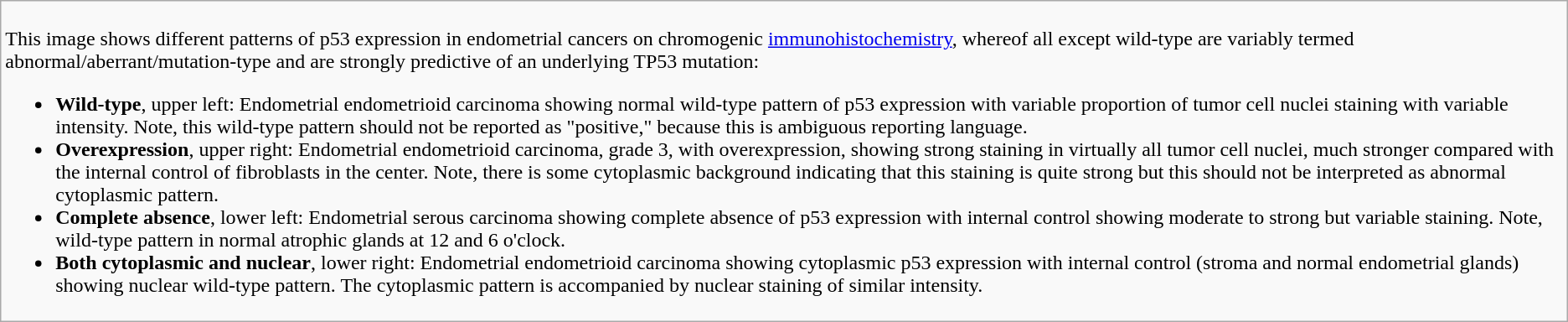<table class="wikitable">
<tr>
<td><br>
This image shows different patterns of p53 expression in endometrial cancers on chromogenic <a href='#'>immunohistochemistry</a>, whereof all except wild-type are variably termed abnormal/aberrant/mutation-type and are strongly predictive of an underlying TP53 mutation:<ul><li><strong>Wild-type</strong>, upper left: Endometrial endometrioid carcinoma showing normal wild-type pattern of p53 expression with variable proportion of tumor cell nuclei staining with variable intensity. Note, this wild-type pattern should not be reported as "positive," because this is ambiguous reporting language.</li><li><strong>Overexpression</strong>, upper right: Endometrial endometrioid carcinoma, grade 3, with overexpression, showing strong staining in virtually all tumor cell nuclei, much stronger compared with the internal control of fibroblasts in the center. Note, there is some cytoplasmic background indicating that this staining is quite strong but this should not be interpreted as abnormal cytoplasmic pattern.</li><li><strong>Complete absence</strong>, lower left: Endometrial serous carcinoma showing complete absence of p53 expression with internal control showing moderate to strong but variable staining. Note, wild-type pattern in normal atrophic glands at 12 and 6 o'clock.</li><li><strong>Both cytoplasmic and nuclear</strong>, lower right: Endometrial endometrioid carcinoma showing cytoplasmic p53 expression with internal control (stroma and normal endometrial glands) showing nuclear wild-type pattern. The cytoplasmic pattern is accompanied by nuclear staining of similar intensity.</li></ul></td>
</tr>
</table>
